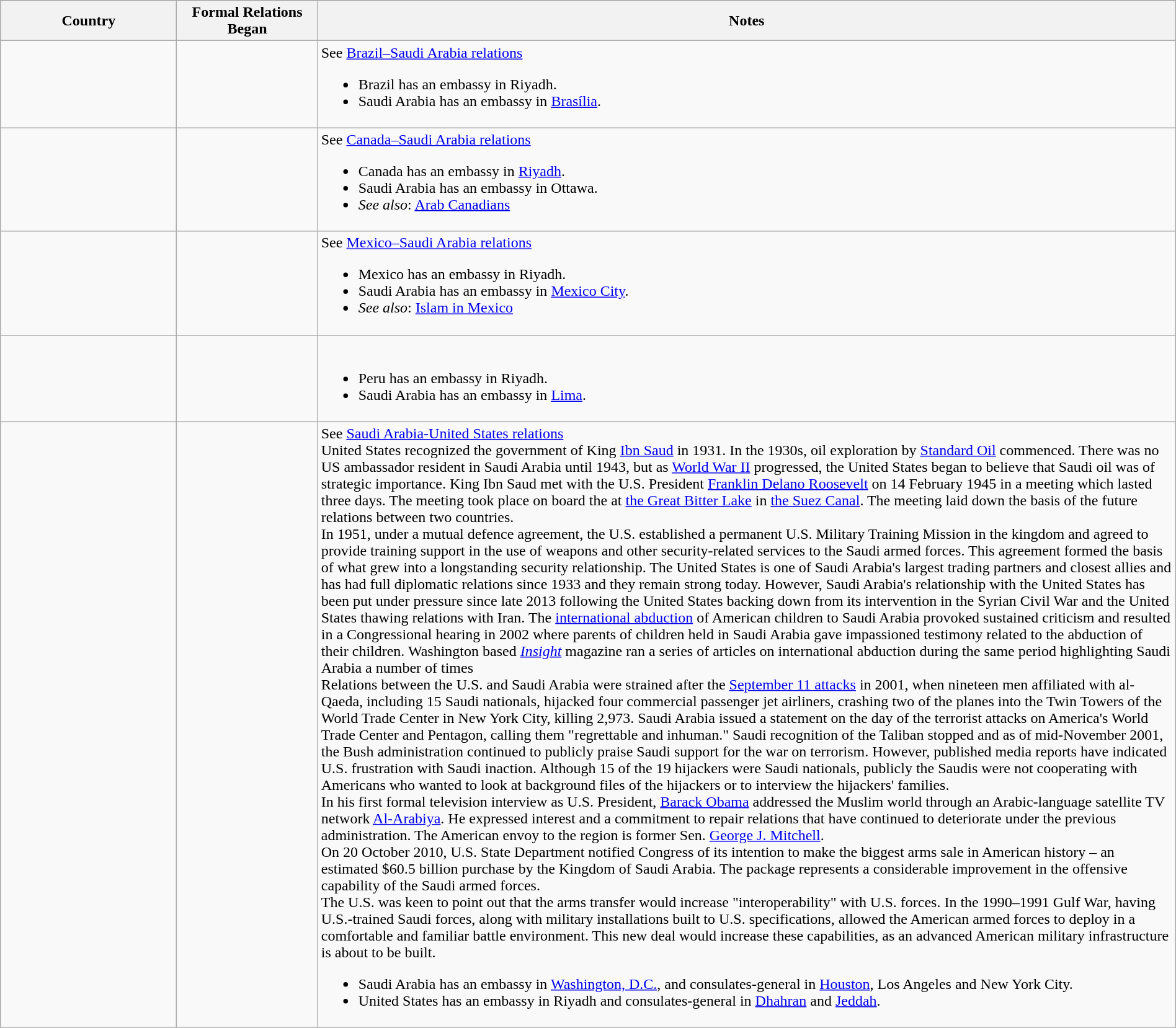<table class="wikitable sortable" style="width:100%; margin:auto;">
<tr>
<th style="width:15%;">Country</th>
<th style="width:12%;">Formal Relations Began</th>
<th>Notes</th>
</tr>
<tr valign="top">
<td></td>
<td></td>
<td>See <a href='#'>Brazil–Saudi Arabia relations</a><br><ul><li>Brazil has an embassy in Riyadh.</li><li>Saudi Arabia has an embassy in <a href='#'>Brasília</a>.</li></ul></td>
</tr>
<tr valign="top">
<td></td>
<td></td>
<td>See <a href='#'>Canada–Saudi Arabia relations</a><br><ul><li>Canada has an embassy in <a href='#'>Riyadh</a>.</li><li>Saudi Arabia has an embassy in Ottawa.</li><li><em>See also</em>: <a href='#'>Arab Canadians</a></li></ul></td>
</tr>
<tr valign="top">
<td></td>
<td></td>
<td>See <a href='#'>Mexico–Saudi Arabia relations</a><br><ul><li>Mexico has an embassy in Riyadh.</li><li>Saudi Arabia has an embassy in <a href='#'>Mexico City</a>.</li><li><em>See also</em>: <a href='#'>Islam in Mexico</a></li></ul></td>
</tr>
<tr valign="top">
<td></td>
<td></td>
<td><br><ul><li>Peru has an embassy in Riyadh.</li><li>Saudi Arabia has an embassy in <a href='#'>Lima</a>.</li></ul></td>
</tr>
<tr valign="top">
<td></td>
<td></td>
<td>See <a href='#'>Saudi Arabia-United States relations</a><br>


United States recognized the government of King <a href='#'>Ibn Saud</a> in 1931. In the 1930s, oil exploration by <a href='#'>Standard Oil</a> commenced. There was no US ambassador resident in Saudi Arabia until 1943, but as <a href='#'>World War II</a> progressed, the United States began to believe that Saudi oil was of strategic importance. King Ibn Saud met with the U.S. President <a href='#'>Franklin Delano Roosevelt</a> on 14 February 1945 in a meeting which lasted three days. The meeting took place on board the  at <a href='#'>the Great Bitter Lake</a> in <a href='#'>the Suez Canal</a>. The meeting laid down the basis of the future relations between two countries.<br>In 1951, under a mutual defence agreement, the U.S. established a permanent U.S. Military Training Mission in the kingdom and agreed to provide training support in the use of weapons and other security-related services to the Saudi armed forces. This agreement formed the basis of what grew into a longstanding security relationship. The United States is one of Saudi Arabia's largest trading partners and closest allies and has had full diplomatic relations since 1933 and they remain strong today. However, Saudi Arabia's relationship with the United States has been put under pressure since late 2013 following the United States backing down from its intervention in the Syrian Civil War and the United States thawing relations with Iran. 
The <a href='#'>international abduction</a> of American children to Saudi Arabia provoked sustained criticism and resulted in a Congressional hearing in 2002 where parents of children held in Saudi Arabia gave impassioned testimony related to the abduction of their children.  Washington based <a href='#'><em>Insight</em></a> magazine ran a series of articles on international abduction during the same period highlighting Saudi Arabia a number of times<br>Relations between the U.S. and Saudi Arabia were strained after the <a href='#'>September 11 attacks</a> in 2001, when nineteen men affiliated with al-Qaeda, including 15 Saudi nationals, hijacked four commercial passenger jet airliners, crashing two of the planes into the Twin Towers of the World Trade Center in New York City, killing 2,973. Saudi Arabia issued a statement on the day of the terrorist attacks on America's World Trade Center and Pentagon, calling them "regrettable and inhuman." Saudi recognition of the Taliban stopped and as of mid-November 2001, the Bush administration continued to publicly praise Saudi support for the war on terrorism. However, published media reports have indicated U.S. frustration with Saudi inaction. Although 15 of the 19 hijackers were Saudi nationals, publicly the Saudis were not cooperating with Americans who wanted to look at background files of the hijackers or to interview the hijackers' families.<br>
In his first formal television interview as U.S. President, <a href='#'>Barack Obama</a> addressed the Muslim world through an Arabic-language satellite TV network <a href='#'>Al-Arabiya</a>. He expressed interest and a commitment to repair relations that have continued to deteriorate under the previous administration. The American envoy to the region is former Sen. <a href='#'>George J. Mitchell</a>.<br>On 20 October 2010, U.S. State Department notified Congress of its intention to make the biggest arms sale in American history – an estimated $60.5 billion purchase by the Kingdom of Saudi Arabia. The package represents a considerable improvement in the offensive capability of the Saudi armed forces.<br>The U.S. was keen to point out that the arms transfer would increase "interoperability" with U.S. forces. In the 1990–1991 Gulf War, having U.S.-trained Saudi forces, along with military installations built to U.S. specifications, allowed the American armed forces to deploy in a comfortable and familiar battle environment. This new deal would increase these capabilities, as an advanced American military infrastructure is about to be built.<ul><li>Saudi Arabia has an embassy in <a href='#'>Washington, D.C.</a>, and consulates-general in <a href='#'>Houston</a>, Los Angeles and New York City.</li><li>United States has an embassy in Riyadh and consulates-general in <a href='#'>Dhahran</a> and <a href='#'>Jeddah</a>.</li></ul></td>
</tr>
</table>
